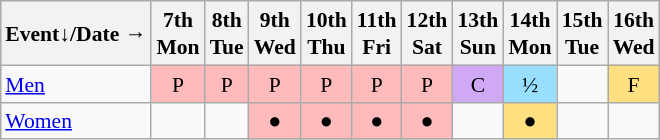<table class="wikitable" style="margin:0.5em auto; font-size:90%; line-height:1.25em; text-align:center;">
<tr>
<th>Event↓/Date →</th>
<th>7th<br>Mon</th>
<th>8th<br>Tue</th>
<th>9th<br>Wed</th>
<th>10th<br>Thu</th>
<th>11th<br>Fri</th>
<th>12th<br>Sat</th>
<th>13th<br>Sun</th>
<th>14th<br>Mon</th>
<th>15th<br>Tue</th>
<th>16th<br>Wed</th>
</tr>
<tr>
<td style="text-align:left;"><a href='#'>Men</a></td>
<td bgcolor="#FFBBBB">P</td>
<td bgcolor="#FFBBBB">P</td>
<td bgcolor="#FFBBBB">P</td>
<td bgcolor="#FFBBBB">P</td>
<td bgcolor="#FFBBBB">P</td>
<td bgcolor="#FFBBBB">P</td>
<td bgcolor="#D0A9F5">C</td>
<td bgcolor="#97DEFF">½</td>
<td></td>
<td bgcolor="#FFDF80">F</td>
</tr>
<tr>
<td style="text-align:left;"><a href='#'>Women</a></td>
<td></td>
<td></td>
<td bgcolor="#FFBBBB">●</td>
<td bgcolor="#FFBBBB">●</td>
<td bgcolor="#FFBBBB">●</td>
<td bgcolor="#FFBBBB">●</td>
<td></td>
<td bgcolor="#FFDF80">●</td>
<td></td>
<td></td>
</tr>
</table>
